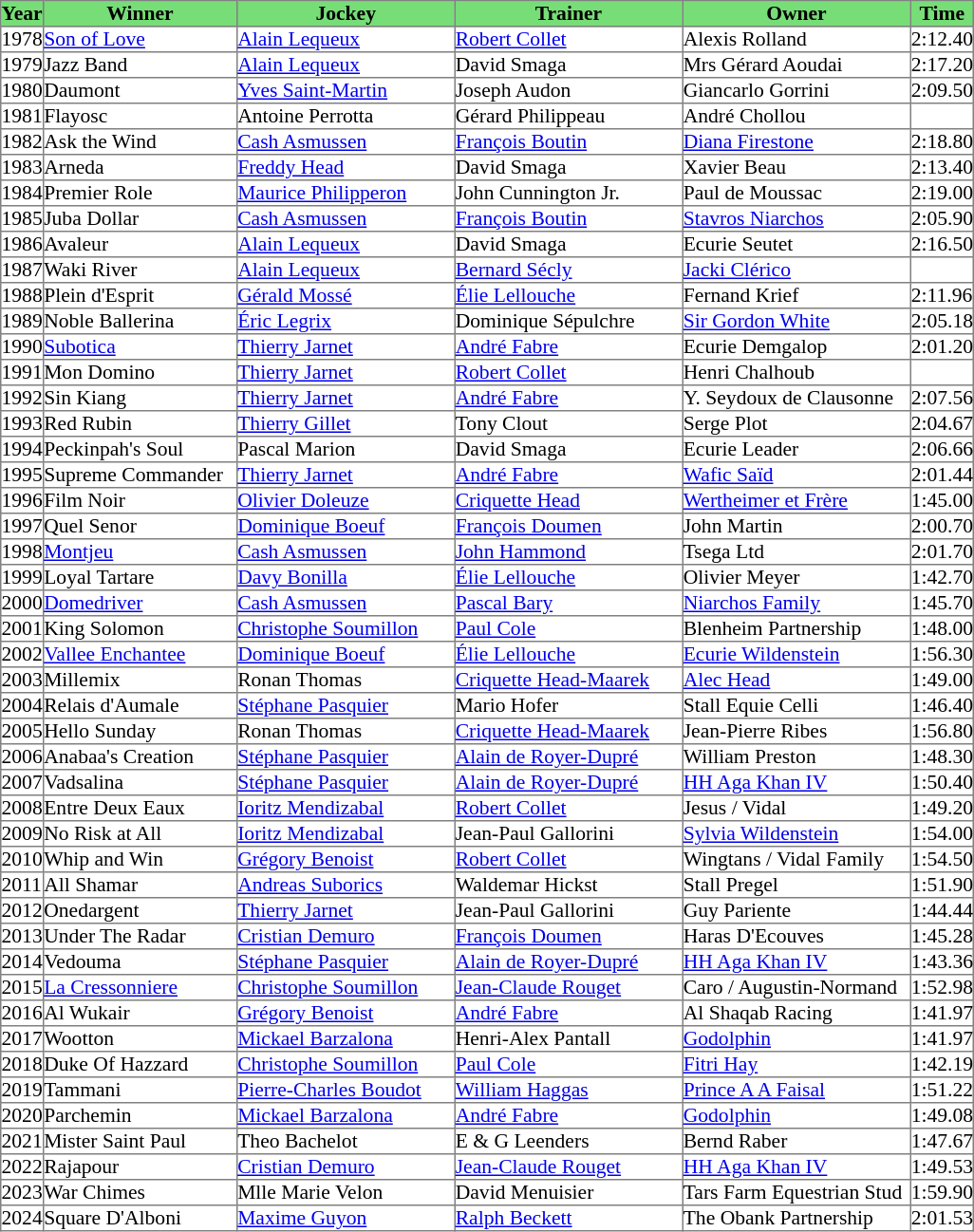<table class = "sortable" | border="1" cellpadding="0" style="border-collapse: collapse; font-size:90%">
<tr bgcolor="#77dd77" align="center">
<th>Year</th>
<th>Winner</th>
<th>Jockey</th>
<th>Trainer</th>
<th>Owner</th>
<th>Time</th>
</tr>
<tr>
<td>1978</td>
<td width=135px><a href='#'>Son of Love</a></td>
<td width=152px><a href='#'>Alain Lequeux</a></td>
<td width=159px><a href='#'>Robert Collet</a></td>
<td width=159px>Alexis Rolland</td>
<td>2:12.40</td>
</tr>
<tr>
<td>1979</td>
<td>Jazz Band</td>
<td><a href='#'>Alain Lequeux</a></td>
<td>David Smaga</td>
<td>Mrs Gérard Aoudai</td>
<td>2:17.20</td>
</tr>
<tr>
<td>1980</td>
<td>Daumont</td>
<td><a href='#'>Yves Saint-Martin</a></td>
<td>Joseph Audon</td>
<td>Giancarlo Gorrini</td>
<td>2:09.50</td>
</tr>
<tr>
<td>1981</td>
<td>Flayosc</td>
<td>Antoine Perrotta</td>
<td>Gérard Philippeau</td>
<td>André Chollou</td>
<td></td>
</tr>
<tr>
<td>1982</td>
<td>Ask the Wind</td>
<td><a href='#'>Cash Asmussen</a></td>
<td><a href='#'>François Boutin</a></td>
<td><a href='#'>Diana Firestone</a></td>
<td>2:18.80</td>
</tr>
<tr>
<td>1983</td>
<td>Arneda</td>
<td><a href='#'>Freddy Head</a></td>
<td>David Smaga</td>
<td>Xavier Beau</td>
<td>2:13.40</td>
</tr>
<tr>
<td>1984</td>
<td>Premier Role</td>
<td><a href='#'>Maurice Philipperon</a></td>
<td>John Cunnington Jr.</td>
<td>Paul de Moussac</td>
<td>2:19.00</td>
</tr>
<tr>
<td>1985</td>
<td>Juba Dollar</td>
<td><a href='#'>Cash Asmussen</a></td>
<td><a href='#'>François Boutin</a></td>
<td><a href='#'>Stavros Niarchos</a></td>
<td>2:05.90</td>
</tr>
<tr>
<td>1986</td>
<td>Avaleur</td>
<td><a href='#'>Alain Lequeux</a></td>
<td>David Smaga</td>
<td>Ecurie Seutet</td>
<td>2:16.50</td>
</tr>
<tr>
<td>1987</td>
<td>Waki River</td>
<td><a href='#'>Alain Lequeux</a></td>
<td><a href='#'>Bernard Sécly</a></td>
<td><a href='#'>Jacki Clérico</a></td>
<td></td>
</tr>
<tr>
<td>1988</td>
<td>Plein d'Esprit</td>
<td><a href='#'>Gérald Mossé</a></td>
<td><a href='#'>Élie Lellouche</a></td>
<td>Fernand Krief</td>
<td>2:11.96</td>
</tr>
<tr>
<td>1989</td>
<td>Noble Ballerina</td>
<td><a href='#'>Éric Legrix</a></td>
<td>Dominique Sépulchre</td>
<td><a href='#'>Sir Gordon White</a></td>
<td>2:05.18</td>
</tr>
<tr>
<td>1990</td>
<td><a href='#'>Subotica</a></td>
<td><a href='#'>Thierry Jarnet</a></td>
<td><a href='#'>André Fabre</a></td>
<td>Ecurie Demgalop</td>
<td>2:01.20</td>
</tr>
<tr>
<td>1991</td>
<td>Mon Domino</td>
<td><a href='#'>Thierry Jarnet</a></td>
<td><a href='#'>Robert Collet</a></td>
<td>Henri Chalhoub</td>
<td></td>
</tr>
<tr>
<td>1992</td>
<td>Sin Kiang</td>
<td><a href='#'>Thierry Jarnet</a></td>
<td><a href='#'>André Fabre</a></td>
<td><span>Y. Seydoux de Clausonne</span> </td>
<td>2:07.56</td>
</tr>
<tr>
<td>1993</td>
<td>Red Rubin</td>
<td><a href='#'>Thierry Gillet</a></td>
<td>Tony Clout</td>
<td>Serge Plot</td>
<td>2:04.67</td>
</tr>
<tr>
<td>1994</td>
<td>Peckinpah's Soul</td>
<td>Pascal Marion</td>
<td>David Smaga</td>
<td>Ecurie Leader</td>
<td>2:06.66</td>
</tr>
<tr>
<td>1995</td>
<td><span>Supreme Commander</span></td>
<td><a href='#'>Thierry Jarnet</a></td>
<td><a href='#'>André Fabre</a></td>
<td><a href='#'>Wafic Saïd</a></td>
<td>2:01.44</td>
</tr>
<tr>
<td>1996</td>
<td>Film Noir</td>
<td><a href='#'>Olivier Doleuze</a></td>
<td><a href='#'>Criquette Head</a></td>
<td><a href='#'>Wertheimer et Frère</a></td>
<td>1:45.00</td>
</tr>
<tr>
<td>1997</td>
<td>Quel Senor</td>
<td><a href='#'>Dominique Boeuf</a></td>
<td><a href='#'>François Doumen</a></td>
<td>John Martin</td>
<td>2:00.70</td>
</tr>
<tr>
<td>1998</td>
<td><a href='#'>Montjeu</a></td>
<td><a href='#'>Cash Asmussen</a></td>
<td><a href='#'>John Hammond</a></td>
<td>Tsega Ltd</td>
<td>2:01.70</td>
</tr>
<tr>
<td>1999</td>
<td>Loyal Tartare</td>
<td><a href='#'>Davy Bonilla</a></td>
<td><a href='#'>Élie Lellouche</a></td>
<td>Olivier Meyer</td>
<td>1:42.70</td>
</tr>
<tr>
<td>2000</td>
<td><a href='#'>Domedriver</a></td>
<td><a href='#'>Cash Asmussen</a></td>
<td><a href='#'>Pascal Bary</a></td>
<td><a href='#'>Niarchos Family</a></td>
<td>1:45.70</td>
</tr>
<tr>
<td>2001</td>
<td>King Solomon</td>
<td><a href='#'>Christophe Soumillon</a></td>
<td><a href='#'>Paul Cole</a></td>
<td>Blenheim Partnership</td>
<td>1:48.00</td>
</tr>
<tr>
<td>2002</td>
<td><a href='#'>Vallee Enchantee</a></td>
<td><a href='#'>Dominique Boeuf</a></td>
<td><a href='#'>Élie Lellouche</a></td>
<td><a href='#'>Ecurie Wildenstein</a></td>
<td>1:56.30</td>
</tr>
<tr>
<td>2003</td>
<td>Millemix</td>
<td>Ronan Thomas</td>
<td><a href='#'>Criquette Head-Maarek</a></td>
<td><a href='#'>Alec Head</a></td>
<td>1:49.00</td>
</tr>
<tr>
<td>2004</td>
<td>Relais d'Aumale</td>
<td><a href='#'>Stéphane Pasquier</a></td>
<td>Mario Hofer</td>
<td>Stall Equie Celli</td>
<td>1:46.40</td>
</tr>
<tr>
<td>2005</td>
<td>Hello Sunday</td>
<td>Ronan Thomas</td>
<td><a href='#'>Criquette Head-Maarek</a></td>
<td>Jean-Pierre Ribes</td>
<td>1:56.80</td>
</tr>
<tr>
<td>2006</td>
<td>Anabaa's Creation</td>
<td><a href='#'>Stéphane Pasquier</a></td>
<td><a href='#'>Alain de Royer-Dupré</a></td>
<td>William Preston</td>
<td>1:48.30</td>
</tr>
<tr>
<td>2007</td>
<td>Vadsalina</td>
<td><a href='#'>Stéphane Pasquier</a></td>
<td><a href='#'>Alain de Royer-Dupré</a></td>
<td><a href='#'>HH Aga Khan IV</a></td>
<td>1:50.40</td>
</tr>
<tr>
<td>2008</td>
<td>Entre Deux Eaux</td>
<td><a href='#'>Ioritz Mendizabal</a></td>
<td><a href='#'>Robert Collet</a></td>
<td>Jesus / Vidal </td>
<td>1:49.20</td>
</tr>
<tr>
<td>2009</td>
<td>No Risk at All</td>
<td><a href='#'>Ioritz Mendizabal</a></td>
<td>Jean-Paul Gallorini</td>
<td><a href='#'>Sylvia Wildenstein</a></td>
<td>1:54.00</td>
</tr>
<tr>
<td>2010</td>
<td>Whip and Win</td>
<td><a href='#'>Grégory Benoist</a></td>
<td><a href='#'>Robert Collet</a></td>
<td>Wingtans  / Vidal Family</td>
<td>1:54.50</td>
</tr>
<tr>
<td>2011</td>
<td>All Shamar</td>
<td><a href='#'>Andreas Suborics</a></td>
<td>Waldemar Hickst</td>
<td>Stall Pregel</td>
<td>1:51.90</td>
</tr>
<tr>
<td>2012</td>
<td>Onedargent</td>
<td><a href='#'>Thierry Jarnet</a></td>
<td>Jean-Paul Gallorini</td>
<td>Guy Pariente</td>
<td>1:44.44</td>
</tr>
<tr>
<td>2013</td>
<td>Under The Radar</td>
<td><a href='#'>Cristian Demuro</a></td>
<td><a href='#'>François Doumen</a></td>
<td>Haras D'Ecouves</td>
<td>1:45.28</td>
</tr>
<tr>
<td>2014</td>
<td>Vedouma</td>
<td><a href='#'>Stéphane Pasquier</a></td>
<td><a href='#'>Alain de Royer-Dupré</a></td>
<td><a href='#'>HH Aga Khan IV</a></td>
<td>1:43.36</td>
</tr>
<tr>
<td>2015</td>
<td><a href='#'>La Cressonniere</a></td>
<td><a href='#'>Christophe Soumillon</a></td>
<td><a href='#'>Jean-Claude Rouget</a></td>
<td>Caro / Augustin-Normand </td>
<td>1:52.98</td>
</tr>
<tr>
<td>2016</td>
<td>Al Wukair</td>
<td><a href='#'>Grégory Benoist</a></td>
<td><a href='#'>André Fabre</a></td>
<td>Al Shaqab Racing</td>
<td>1:41.97</td>
</tr>
<tr>
<td>2017</td>
<td>Wootton</td>
<td><a href='#'>Mickael Barzalona</a></td>
<td>Henri-Alex Pantall</td>
<td><a href='#'>Godolphin</a></td>
<td>1:41.97</td>
</tr>
<tr>
<td>2018</td>
<td>Duke Of Hazzard</td>
<td><a href='#'>Christophe Soumillon</a></td>
<td><a href='#'>Paul Cole</a></td>
<td><a href='#'>Fitri Hay</a></td>
<td>1:42.19</td>
</tr>
<tr>
<td>2019</td>
<td>Tammani</td>
<td><a href='#'>Pierre-Charles Boudot</a></td>
<td><a href='#'>William Haggas</a></td>
<td><a href='#'>Prince A A Faisal</a></td>
<td>1:51.22</td>
</tr>
<tr>
<td>2020</td>
<td>Parchemin</td>
<td><a href='#'>Mickael Barzalona</a></td>
<td><a href='#'>André Fabre</a></td>
<td><a href='#'>Godolphin</a></td>
<td>1:49.08</td>
</tr>
<tr>
<td>2021</td>
<td>Mister Saint Paul</td>
<td>Theo Bachelot</td>
<td>E & G Leenders</td>
<td>Bernd Raber</td>
<td>1:47.67</td>
</tr>
<tr>
<td>2022</td>
<td>Rajapour</td>
<td><a href='#'>Cristian Demuro</a></td>
<td><a href='#'>Jean-Claude Rouget</a></td>
<td><a href='#'>HH Aga Khan IV</a></td>
<td>1:49.53</td>
</tr>
<tr>
<td>2023</td>
<td>War Chimes</td>
<td>Mlle Marie Velon</td>
<td>David Menuisier</td>
<td>Tars Farm Equestrian Stud</td>
<td>1:59.90</td>
</tr>
<tr>
<td>2024</td>
<td>Square D'Alboni</td>
<td><a href='#'>Maxime Guyon</a></td>
<td><a href='#'>Ralph Beckett</a></td>
<td>The Obank Partnership</td>
<td>2:01.53</td>
</tr>
</table>
